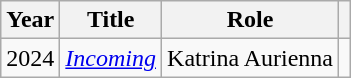<table class="wikitable unsortable">
<tr>
<th>Year</th>
<th>Title</th>
<th>Role</th>
<th></th>
</tr>
<tr>
<td>2024</td>
<td><em><a href='#'>Incoming</a></em></td>
<td>Katrina Aurienna</td>
<td></td>
</tr>
</table>
